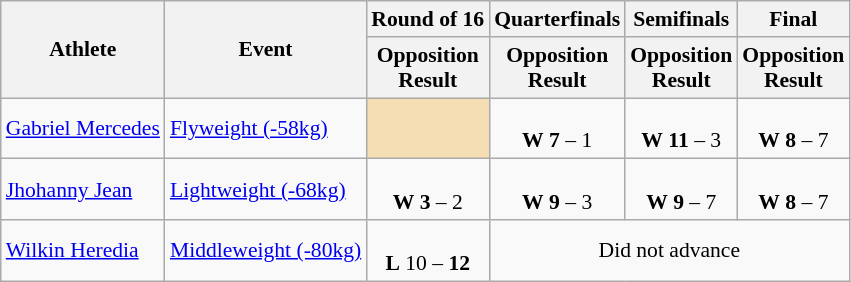<table class="wikitable" style="font-size:90%">
<tr>
<th rowspan="2">Athlete</th>
<th rowspan="2">Event</th>
<th>Round of 16</th>
<th>Quarterfinals</th>
<th>Semifinals</th>
<th>Final</th>
</tr>
<tr>
<th>Opposition<br>Result</th>
<th>Opposition<br>Result</th>
<th>Opposition<br>Result</th>
<th>Opposition<br>Result</th>
</tr>
<tr>
<td><a href='#'>Gabriel Mercedes</a></td>
<td><a href='#'>Flyweight (-58kg)</a></td>
<td align=center bgcolor=wheat></td>
<td align=center><br><strong>W</strong> <strong>7</strong> – 1</td>
<td align=center><br><strong>W</strong> <strong>11</strong> – 3</td>
<td align=center><br><strong>W</strong> <strong>8</strong> – 7<br></td>
</tr>
<tr>
<td><a href='#'>Jhohanny Jean</a></td>
<td><a href='#'>Lightweight (-68kg)</a></td>
<td align=center><br><strong>W</strong> <strong>3</strong> – 2</td>
<td align=center><br><strong>W</strong> <strong>9</strong> – 3</td>
<td align=center><br><strong>W</strong> <strong>9</strong> – 7</td>
<td align=center><br><strong>W</strong> <strong>8</strong> – 7<br></td>
</tr>
<tr>
<td><a href='#'>Wilkin Heredia</a></td>
<td><a href='#'>Middleweight (-80kg)</a></td>
<td align=center><br><strong>L</strong> 10 – <strong>12</strong></td>
<td align=center colspan="7">Did not advance</td>
</tr>
</table>
